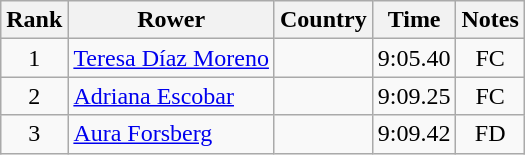<table class="wikitable" style="text-align:center">
<tr>
<th>Rank</th>
<th>Rower</th>
<th>Country</th>
<th>Time</th>
<th>Notes</th>
</tr>
<tr>
<td>1</td>
<td align="left"><a href='#'>Teresa Díaz Moreno</a></td>
<td align="left"></td>
<td>9:05.40</td>
<td>FC</td>
</tr>
<tr>
<td>2</td>
<td align="left"><a href='#'>Adriana Escobar</a></td>
<td align="left"></td>
<td>9:09.25</td>
<td>FC</td>
</tr>
<tr>
<td>3</td>
<td align="left"><a href='#'>Aura Forsberg</a></td>
<td align="left"></td>
<td>9:09.42</td>
<td>FD</td>
</tr>
</table>
